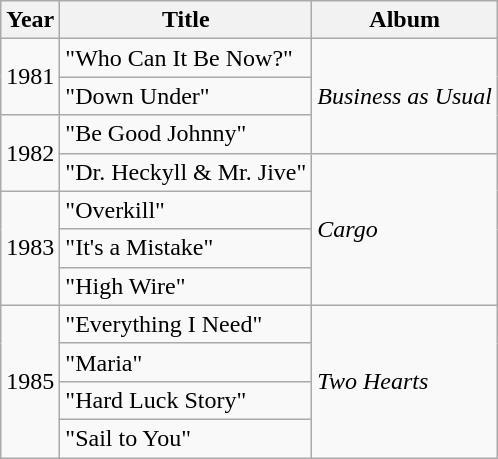<table class="wikitable">
<tr>
<th scope="col">Year</th>
<th scope="col">Title</th>
<th scope="col">Album</th>
</tr>
<tr>
<td rowspan="2">1981</td>
<td>"Who Can It Be Now?"</td>
<td rowspan="3"><em>Business as Usual</em></td>
</tr>
<tr>
<td>"Down Under"</td>
</tr>
<tr>
<td rowspan="2">1982</td>
<td>"Be Good Johnny"</td>
</tr>
<tr>
<td>"Dr. Heckyll & Mr. Jive"</td>
<td rowspan="4"><em>Cargo</em></td>
</tr>
<tr>
<td rowspan="3">1983</td>
<td>"Overkill"</td>
</tr>
<tr>
<td>"It's a Mistake"</td>
</tr>
<tr>
<td>"High Wire"</td>
</tr>
<tr>
<td rowspan="4">1985</td>
<td>"Everything I Need"</td>
<td rowspan="4"><em>Two Hearts</em></td>
</tr>
<tr>
<td>"Maria"</td>
</tr>
<tr>
<td>"Hard Luck Story"</td>
</tr>
<tr>
<td>"Sail to You"</td>
</tr>
</table>
